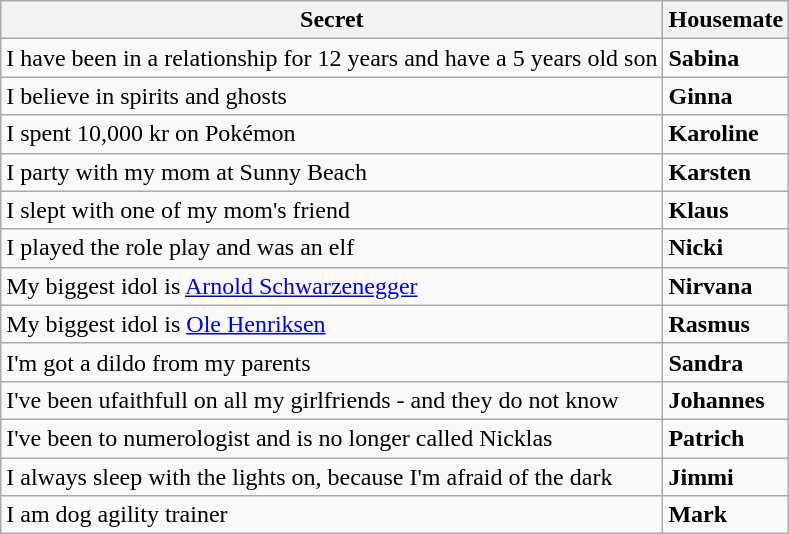<table class="wikitable">
<tr>
<th>Secret</th>
<th>Housemate</th>
</tr>
<tr>
<td>I have been in a relationship for 12 years and have a 5 years old son</td>
<td><strong>Sabina</strong></td>
</tr>
<tr>
<td>I believe in spirits and ghosts</td>
<td><strong>Ginna</strong></td>
</tr>
<tr>
<td>I spent 10,000 kr on Pokémon</td>
<td><strong>Karoline</strong></td>
</tr>
<tr>
<td>I party with my mom at Sunny Beach</td>
<td><strong>Karsten</strong></td>
</tr>
<tr>
<td>I slept with one of my mom's friend</td>
<td><strong>Klaus</strong></td>
</tr>
<tr>
<td>I played the role play and was an elf</td>
<td><strong>Nicki</strong></td>
</tr>
<tr>
<td>My biggest idol is <a href='#'>Arnold Schwarzenegger</a></td>
<td><strong>Nirvana</strong></td>
</tr>
<tr>
<td>My biggest idol is <a href='#'>Ole Henriksen</a></td>
<td><strong>Rasmus</strong></td>
</tr>
<tr>
<td>I'm got a dildo from my parents</td>
<td><strong>Sandra</strong></td>
</tr>
<tr>
<td>I've been ufaithfull on all my girlfriends - and they do not know</td>
<td><strong>Johannes</strong></td>
</tr>
<tr>
<td>I've been to numerologist and is no longer called Nicklas</td>
<td><strong>Patrich</strong></td>
</tr>
<tr>
<td>I always sleep with the lights on, because I'm afraid of the dark</td>
<td><strong>Jimmi</strong></td>
</tr>
<tr>
<td>I am dog agility trainer</td>
<td><strong>Mark</strong></td>
</tr>
</table>
